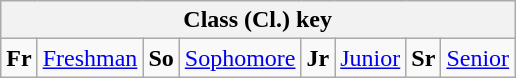<table class="wikitable">
<tr>
<th colspan=8>Class (Cl.) key</th>
</tr>
<tr>
<td><strong>Fr</strong></td>
<td><a href='#'>Freshman</a></td>
<td><strong>So</strong></td>
<td><a href='#'>Sophomore</a></td>
<td><strong>Jr</strong></td>
<td><a href='#'>Junior</a></td>
<td><strong>Sr</strong></td>
<td><a href='#'>Senior</a></td>
</tr>
</table>
